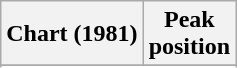<table class="wikitable sortable plainrowheaders" style="text-align:center">
<tr>
<th scope="col">Chart (1981)</th>
<th scope="col">Peak<br>position</th>
</tr>
<tr>
</tr>
<tr>
</tr>
</table>
